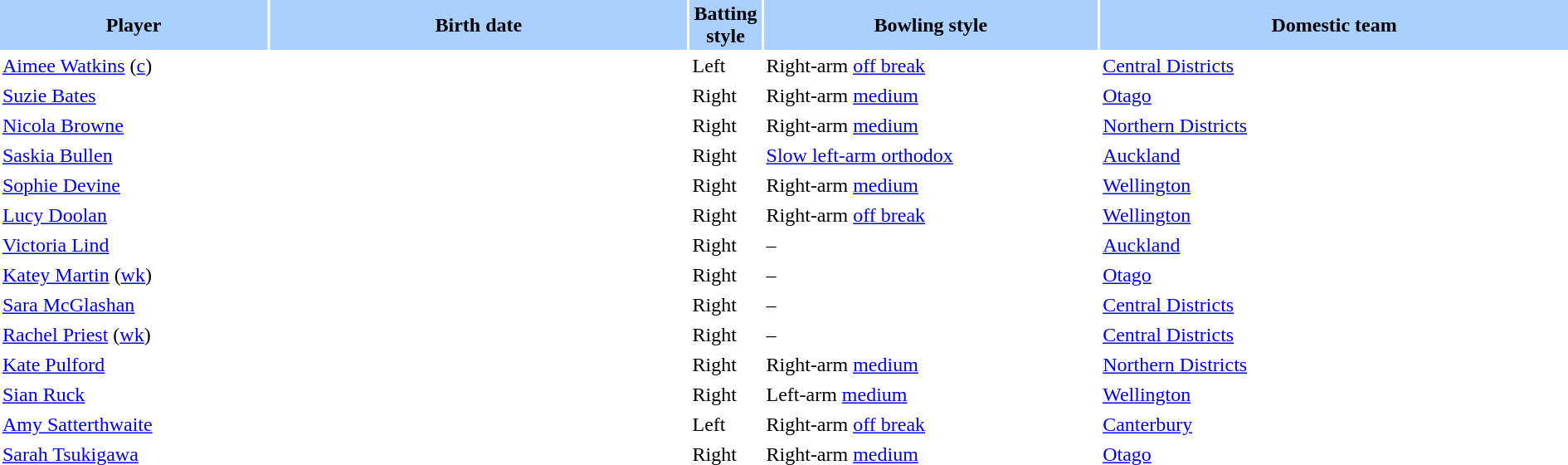<table class="sortable" style="width:100%;" border="0" cellspacing="2" cellpadding="2">
<tr style="background:#aad0ff;">
<th width=16%>Player</th>
<th width=25%>Birth date</th>
<th width=3%>Batting style</th>
<th width=20%>Bowling style</th>
<th width=28%>Domestic team</th>
</tr>
<tr>
<td><a href='#'>Aimee Watkins</a> (<a href='#'>c</a>)</td>
<td></td>
<td>Left</td>
<td>Right-arm <a href='#'>off break</a></td>
<td><a href='#'>Central Districts</a></td>
</tr>
<tr>
<td><a href='#'>Suzie Bates</a></td>
<td></td>
<td>Right</td>
<td>Right-arm <a href='#'>medium</a></td>
<td><a href='#'>Otago</a></td>
</tr>
<tr>
<td><a href='#'>Nicola Browne</a></td>
<td></td>
<td>Right</td>
<td>Right-arm <a href='#'>medium</a></td>
<td><a href='#'>Northern Districts</a></td>
</tr>
<tr>
<td><a href='#'>Saskia Bullen</a></td>
<td></td>
<td>Right</td>
<td><a href='#'>Slow left-arm orthodox</a></td>
<td><a href='#'>Auckland</a></td>
</tr>
<tr>
<td><a href='#'>Sophie Devine</a></td>
<td></td>
<td>Right</td>
<td>Right-arm <a href='#'>medium</a></td>
<td><a href='#'>Wellington</a></td>
</tr>
<tr>
<td><a href='#'>Lucy Doolan</a></td>
<td></td>
<td>Right</td>
<td>Right-arm <a href='#'>off break</a></td>
<td><a href='#'>Wellington</a></td>
</tr>
<tr>
<td><a href='#'>Victoria Lind</a></td>
<td></td>
<td>Right</td>
<td>–</td>
<td><a href='#'>Auckland</a></td>
</tr>
<tr>
<td><a href='#'>Katey Martin</a> (<a href='#'>wk</a>)</td>
<td></td>
<td>Right</td>
<td>–</td>
<td><a href='#'>Otago</a></td>
</tr>
<tr>
<td><a href='#'>Sara McGlashan</a></td>
<td></td>
<td>Right</td>
<td>–</td>
<td><a href='#'>Central Districts</a></td>
</tr>
<tr>
<td><a href='#'>Rachel Priest</a> (<a href='#'>wk</a>)</td>
<td></td>
<td>Right</td>
<td>–</td>
<td><a href='#'>Central Districts</a></td>
</tr>
<tr>
<td><a href='#'>Kate Pulford</a></td>
<td></td>
<td>Right</td>
<td>Right-arm <a href='#'>medium</a></td>
<td><a href='#'>Northern Districts</a></td>
</tr>
<tr>
<td><a href='#'>Sian Ruck</a></td>
<td></td>
<td>Right</td>
<td>Left-arm <a href='#'>medium</a></td>
<td><a href='#'>Wellington</a></td>
</tr>
<tr>
<td><a href='#'>Amy Satterthwaite</a></td>
<td></td>
<td>Left</td>
<td>Right-arm <a href='#'>off break</a></td>
<td><a href='#'>Canterbury</a></td>
</tr>
<tr>
<td><a href='#'>Sarah Tsukigawa</a></td>
<td></td>
<td>Right</td>
<td>Right-arm <a href='#'>medium</a></td>
<td><a href='#'>Otago</a></td>
</tr>
</table>
